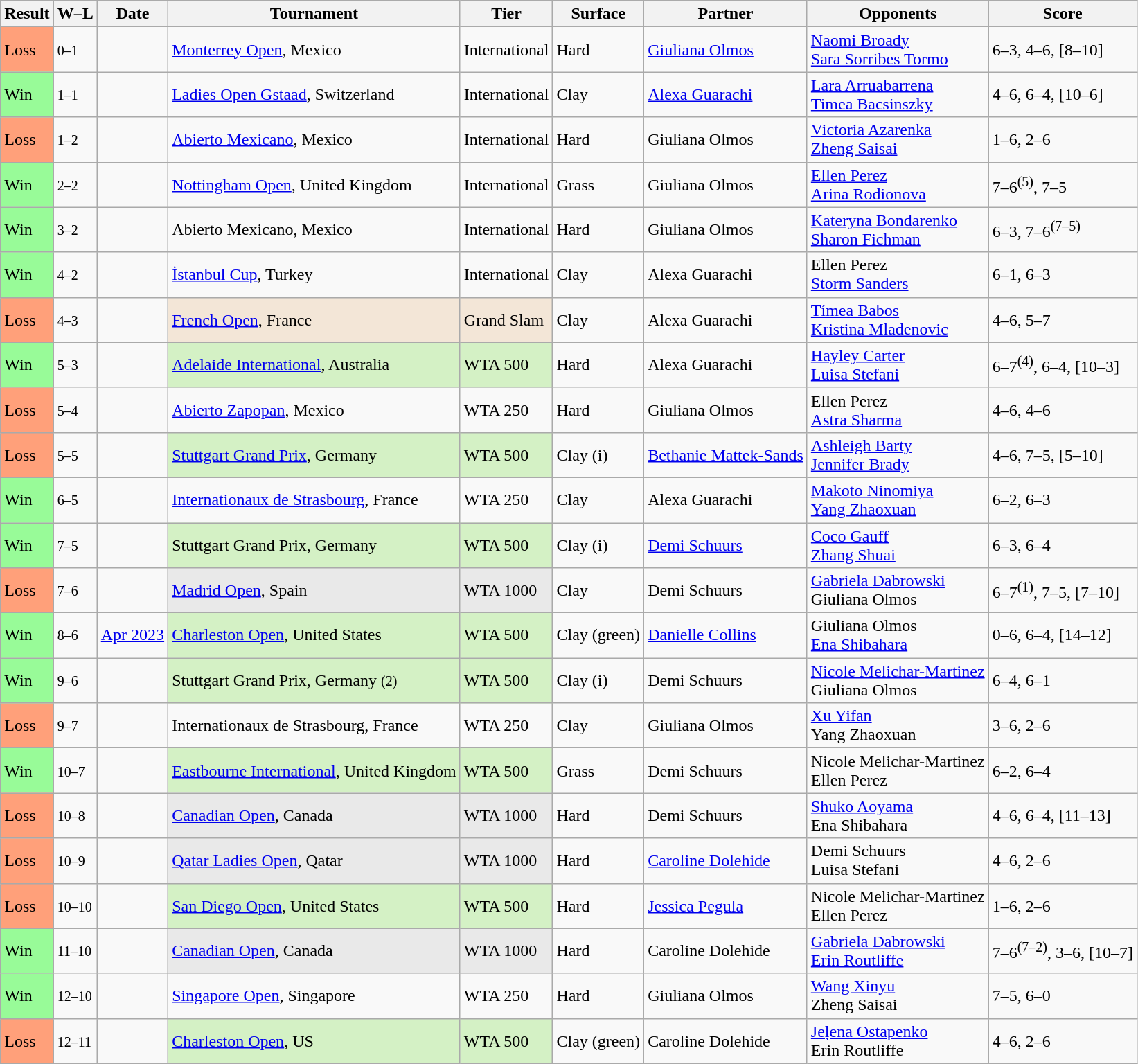<table class="sortable wikitable">
<tr>
<th>Result</th>
<th class="unsortable">W–L</th>
<th>Date</th>
<th>Tournament</th>
<th>Tier</th>
<th>Surface</th>
<th>Partner</th>
<th>Opponents</th>
<th class="unsortable">Score</th>
</tr>
<tr>
<td style="background:#ffa07a;">Loss</td>
<td><small>0–1</small></td>
<td><a href='#'></a></td>
<td><a href='#'>Monterrey Open</a>, Mexico</td>
<td>International</td>
<td>Hard</td>
<td> <a href='#'>Giuliana Olmos</a></td>
<td> <a href='#'>Naomi Broady</a> <br>  <a href='#'>Sara Sorribes Tormo</a></td>
<td>6–3, 4–6, [8–10]</td>
</tr>
<tr>
<td style="background:#98fb98;">Win</td>
<td><small>1–1</small></td>
<td><a href='#'></a></td>
<td><a href='#'>Ladies Open Gstaad</a>, Switzerland</td>
<td>International</td>
<td>Clay</td>
<td> <a href='#'>Alexa Guarachi</a></td>
<td> <a href='#'>Lara Arruabarrena</a> <br>  <a href='#'>Timea Bacsinszky</a></td>
<td>4–6, 6–4, [10–6]</td>
</tr>
<tr>
<td style="background:#ffa07a;">Loss</td>
<td><small>1–2</small></td>
<td><a href='#'></a></td>
<td><a href='#'>Abierto Mexicano</a>, Mexico</td>
<td>International</td>
<td>Hard</td>
<td> Giuliana Olmos</td>
<td> <a href='#'>Victoria Azarenka</a> <br>  <a href='#'>Zheng Saisai</a></td>
<td>1–6, 2–6</td>
</tr>
<tr>
<td style="background:#98fb98;">Win</td>
<td><small>2–2</small></td>
<td><a href='#'></a></td>
<td><a href='#'>Nottingham Open</a>, United Kingdom</td>
<td>International</td>
<td>Grass</td>
<td> Giuliana Olmos</td>
<td> <a href='#'>Ellen Perez</a> <br>  <a href='#'>Arina Rodionova</a></td>
<td>7–6<sup>(5)</sup>, 7–5</td>
</tr>
<tr>
<td style="background:#98fb98;">Win</td>
<td><small>3–2</small></td>
<td><a href='#'></a></td>
<td>Abierto Mexicano, Mexico</td>
<td>International</td>
<td>Hard</td>
<td> Giuliana Olmos</td>
<td> <a href='#'>Kateryna Bondarenko</a> <br>  <a href='#'>Sharon Fichman</a></td>
<td>6–3, 7–6<sup>(7–5)</sup></td>
</tr>
<tr>
<td style="background:#98fb98;">Win</td>
<td><small>4–2</small></td>
<td><a href='#'></a></td>
<td><a href='#'>İstanbul Cup</a>, Turkey</td>
<td>International</td>
<td>Clay</td>
<td> Alexa Guarachi</td>
<td> Ellen Perez <br>  <a href='#'>Storm Sanders</a></td>
<td>6–1, 6–3</td>
</tr>
<tr>
<td style="background:#ffa07a;">Loss</td>
<td><small>4–3</small></td>
<td><a href='#'></a></td>
<td bgcolor=f3e6d7><a href='#'>French Open</a>, France</td>
<td bgcolor=f3e6d7>Grand Slam</td>
<td>Clay</td>
<td> Alexa Guarachi</td>
<td> <a href='#'>Tímea Babos</a> <br>  <a href='#'>Kristina Mladenovic</a></td>
<td>4–6, 5–7</td>
</tr>
<tr>
<td style="background:#98fb98;">Win</td>
<td><small>5–3</small></td>
<td><a href='#'></a></td>
<td bgcolor=d4f1c5><a href='#'>Adelaide International</a>, Australia</td>
<td bgcolor=d4f1c5>WTA 500</td>
<td>Hard</td>
<td> Alexa Guarachi</td>
<td> <a href='#'>Hayley Carter</a> <br>  <a href='#'>Luisa Stefani</a></td>
<td>6–7<sup>(4)</sup>, 6–4, [10–3]</td>
</tr>
<tr>
<td style="background:#ffa07a;">Loss</td>
<td><small>5–4</small></td>
<td><a href='#'></a></td>
<td><a href='#'>Abierto Zapopan</a>, Mexico</td>
<td>WTA 250</td>
<td>Hard</td>
<td> Giuliana Olmos</td>
<td> Ellen Perez <br>  <a href='#'>Astra Sharma</a></td>
<td>4–6, 4–6</td>
</tr>
<tr>
<td style="background:#ffa07a;">Loss</td>
<td><small>5–5</small></td>
<td><a href='#'></a></td>
<td bgcolor=d4f1c5><a href='#'>Stuttgart Grand Prix</a>, Germany</td>
<td bgcolor=d4f1c5>WTA 500</td>
<td>Clay (i)</td>
<td> <a href='#'>Bethanie Mattek-Sands</a></td>
<td> <a href='#'>Ashleigh Barty</a> <br>  <a href='#'>Jennifer Brady</a></td>
<td>4–6, 7–5, [5–10]</td>
</tr>
<tr>
<td style="background:#98fb98;">Win</td>
<td><small>6–5</small></td>
<td><a href='#'></a></td>
<td><a href='#'>Internationaux de Strasbourg</a>, France</td>
<td>WTA 250</td>
<td>Clay</td>
<td> Alexa Guarachi</td>
<td> <a href='#'>Makoto Ninomiya</a> <br>  <a href='#'>Yang Zhaoxuan</a></td>
<td>6–2, 6–3</td>
</tr>
<tr>
<td style="background:#98fb98;">Win</td>
<td><small>7–5</small></td>
<td><a href='#'></a></td>
<td bgcolor=d4f1c5>Stuttgart Grand Prix, Germany</td>
<td bgcolor=d4f1c5>WTA 500</td>
<td>Clay (i)</td>
<td> <a href='#'>Demi Schuurs</a></td>
<td> <a href='#'>Coco Gauff</a> <br>  <a href='#'>Zhang Shuai</a></td>
<td>6–3, 6–4</td>
</tr>
<tr>
<td style="background:#ffa07a;">Loss</td>
<td><small>7–6</small></td>
<td><a href='#'></a></td>
<td bgcolor=e9e9e9><a href='#'>Madrid Open</a>, Spain</td>
<td bgcolor=e9e9e9>WTA 1000</td>
<td>Clay</td>
<td> Demi Schuurs</td>
<td> <a href='#'>Gabriela Dabrowski</a> <br>  Giuliana Olmos</td>
<td>6–7<sup>(1)</sup>, 7–5, [7–10]</td>
</tr>
<tr>
<td bgcolor=98FB98>Win</td>
<td><small>8–6</small></td>
<td><a href='#'>Apr 2023</a></td>
<td style="background:#d4f1c5;"><a href='#'>Charleston Open</a>, United States</td>
<td style="background:#d4f1c5;">WTA 500</td>
<td>Clay (green)</td>
<td> <a href='#'>Danielle Collins</a></td>
<td> Giuliana Olmos <br>  <a href='#'>Ena Shibahara</a></td>
<td>0–6, 6–4, [14–12]</td>
</tr>
<tr>
<td style="background:#98fb98;">Win</td>
<td><small>9–6</small></td>
<td><a href='#'></a></td>
<td bgcolor=d4f1c5>Stuttgart Grand Prix, Germany <small>(2)</small></td>
<td bgcolor=d4f1c5>WTA 500</td>
<td>Clay (i)</td>
<td> Demi Schuurs</td>
<td> <a href='#'>Nicole Melichar-Martinez</a> <br>  Giuliana Olmos</td>
<td>6–4, 6–1</td>
</tr>
<tr>
<td style="background:#ffa07a;">Loss</td>
<td><small>9–7</small></td>
<td><a href='#'></a></td>
<td>Internationaux de Strasbourg, France</td>
<td>WTA 250</td>
<td>Clay</td>
<td> Giuliana Olmos</td>
<td> <a href='#'>Xu Yifan</a> <br>  Yang Zhaoxuan</td>
<td>3–6, 2–6</td>
</tr>
<tr>
<td style="background:#98fb98;">Win</td>
<td><small>10–7</small></td>
<td><a href='#'></a></td>
<td bgcolor=d4f1c5><a href='#'>Eastbourne International</a>, United Kingdom</td>
<td bgcolor=d4f1c5>WTA 500</td>
<td>Grass</td>
<td> Demi Schuurs</td>
<td> Nicole Melichar-Martinez <br>  Ellen Perez</td>
<td>6–2, 6–4</td>
</tr>
<tr>
<td style="background:#ffa07a;">Loss</td>
<td><small>10–8</small></td>
<td><a href='#'></a></td>
<td bgcolor=e9e9e9><a href='#'>Canadian Open</a>, Canada</td>
<td bgcolor=e9e9e9>WTA 1000</td>
<td>Hard</td>
<td> Demi Schuurs</td>
<td> <a href='#'>Shuko Aoyama</a> <br>  Ena Shibahara</td>
<td>4–6, 6–4, [11–13]</td>
</tr>
<tr>
<td style="background:#ffa07a;">Loss</td>
<td><small>10–9</small></td>
<td><a href='#'></a></td>
<td bgcolor=e9e9e9><a href='#'>Qatar Ladies Open</a>, Qatar</td>
<td bgcolor=e9e9e9>WTA 1000</td>
<td>Hard</td>
<td> <a href='#'>Caroline Dolehide</a></td>
<td> Demi Schuurs <br>  Luisa Stefani</td>
<td>4–6, 2–6</td>
</tr>
<tr>
<td bgcolor=FFA07A>Loss</td>
<td><small>10–10</small></td>
<td><a href='#'></a></td>
<td bgcolor=#d4f1c5><a href='#'>San Diego Open</a>, United States</td>
<td bgcolor=#d4f1c5>WTA 500</td>
<td>Hard</td>
<td> <a href='#'>Jessica Pegula</a></td>
<td> Nicole Melichar-Martinez <br>  Ellen Perez</td>
<td>1–6, 2–6</td>
</tr>
<tr>
<td style="background:#98fb98;">Win</td>
<td><small>11–10</small></td>
<td><a href='#'></a></td>
<td bgcolor=e9e9e9><a href='#'>Canadian Open</a>, Canada</td>
<td bgcolor=e9e9e9>WTA 1000</td>
<td>Hard</td>
<td> Caroline Dolehide</td>
<td> <a href='#'>Gabriela Dabrowski</a> <br>  <a href='#'>Erin Routliffe</a></td>
<td>7–6<sup>(7–2)</sup>, 3–6, [10–7]</td>
</tr>
<tr>
<td style="background:#98fb98;">Win</td>
<td><small>12–10</small></td>
<td><a href='#'></a></td>
<td><a href='#'>Singapore Open</a>, Singapore</td>
<td>WTA 250</td>
<td>Hard</td>
<td> Giuliana Olmos</td>
<td> <a href='#'>Wang Xinyu</a> <br>  Zheng Saisai</td>
<td>7–5, 6–0</td>
</tr>
<tr>
<td style="background:#ffa07a;">Loss</td>
<td><small>12–11</small></td>
<td><a href='#'></a></td>
<td style="background:#d4f1c5;"><a href='#'>Charleston Open</a>, US</td>
<td style="background:#d4f1c5;">WTA 500</td>
<td>Clay (green)</td>
<td> Caroline Dolehide</td>
<td> <a href='#'>Jeļena Ostapenko</a> <br>  Erin Routliffe</td>
<td>4–6, 2–6</td>
</tr>
</table>
